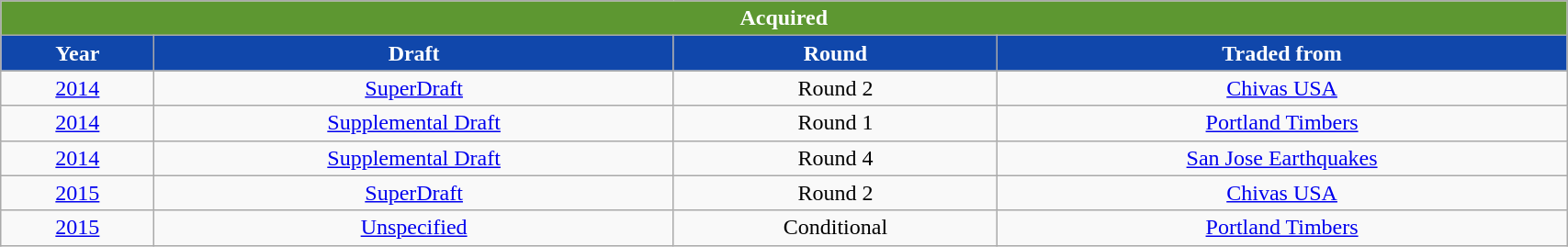<table class="wikitable" style="width:90%">
<tr>
<th style="background:#5d9731; color:white; text-align:center;" colspan=4;>Acquired</th>
</tr>
<tr>
<th style="background:#1047AB; color:white; text-align:center;">Year</th>
<th style="background:#1047AB; color:white; text-align:center;">Draft</th>
<th style="background:#1047AB; color:white; text-align:center;">Round</th>
<th style="background:#1047AB; color:white; text-align:center;">Traded from</th>
</tr>
<tr align=center>
<td><a href='#'>2014</a></td>
<td><a href='#'>SuperDraft</a></td>
<td>Round 2</td>
<td><a href='#'>Chivas USA</a></td>
</tr>
<tr align=center>
<td><a href='#'>2014</a></td>
<td><a href='#'>Supplemental Draft</a></td>
<td>Round 1</td>
<td><a href='#'>Portland Timbers</a></td>
</tr>
<tr align=center>
<td><a href='#'>2014</a></td>
<td><a href='#'>Supplemental Draft</a></td>
<td>Round 4</td>
<td><a href='#'>San Jose Earthquakes</a></td>
</tr>
<tr align=center>
<td><a href='#'>2015</a></td>
<td><a href='#'>SuperDraft</a></td>
<td>Round 2</td>
<td><a href='#'>Chivas USA</a></td>
</tr>
<tr align=center>
<td><a href='#'>2015</a></td>
<td><a href='#'>Unspecified</a></td>
<td>Conditional</td>
<td><a href='#'>Portland Timbers</a></td>
</tr>
</table>
